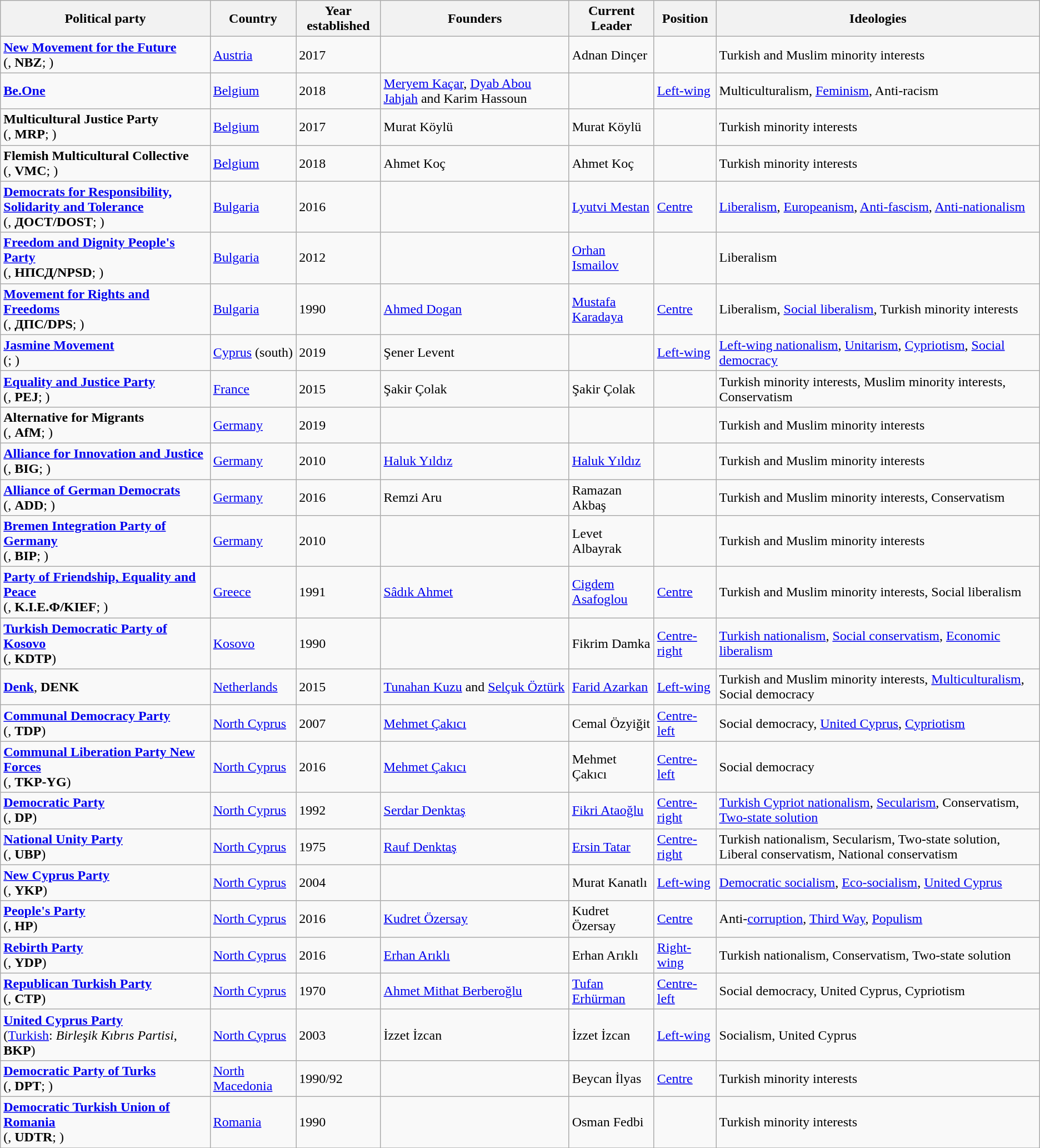<table class="wikitable sortable">
<tr>
<th>Political party</th>
<th>Country</th>
<th>Year established</th>
<th>Founders</th>
<th>Current Leader</th>
<th>Position</th>
<th>Ideologies</th>
</tr>
<tr>
<td><strong><a href='#'>New Movement for the Future</a></strong> <br> (, <strong>NBZ</strong>; )</td>
<td><a href='#'>Austria</a></td>
<td>2017</td>
<td></td>
<td>Adnan Dinçer</td>
<td></td>
<td>Turkish and Muslim minority interests</td>
</tr>
<tr>
<td><strong><a href='#'>Be.One</a></strong></td>
<td><a href='#'>Belgium</a></td>
<td>2018</td>
<td><a href='#'>Meryem Kaçar</a>, <a href='#'>Dyab Abou Jahjah</a> and Karim Hassoun</td>
<td></td>
<td><a href='#'>Left-wing</a></td>
<td>Multiculturalism, <a href='#'>Feminism</a>, Anti-racism</td>
</tr>
<tr>
<td><strong>Multicultural Justice Party</strong> <br> (, <strong>MRP</strong>; )</td>
<td><a href='#'>Belgium</a></td>
<td>2017</td>
<td>Murat Köylü</td>
<td>Murat Köylü</td>
<td></td>
<td>Turkish minority interests</td>
</tr>
<tr>
<td><strong>Flemish Multicultural Collective</strong> <br> (, <strong>VMC</strong>; )</td>
<td><a href='#'>Belgium</a></td>
<td>2018</td>
<td>Ahmet Koç</td>
<td>Ahmet Koç</td>
<td></td>
<td>Turkish minority interests</td>
</tr>
<tr>
<td><strong><a href='#'>Democrats for Responsibility, Solidarity and Tolerance</a></strong> <br> (, <strong>ДОСТ/DOST</strong>; )</td>
<td><a href='#'>Bulgaria</a></td>
<td>2016</td>
<td></td>
<td><a href='#'>Lyutvi Mestan</a></td>
<td><a href='#'>Centre</a></td>
<td><a href='#'>Liberalism</a>, <a href='#'>Europeanism</a>, <a href='#'>Anti-fascism</a>, <a href='#'>Anti-nationalism</a></td>
</tr>
<tr>
<td><strong><a href='#'>Freedom and Dignity People's Party</a></strong> <br>  (, <strong>НПСД/NPSD</strong>; )</td>
<td><a href='#'>Bulgaria</a></td>
<td>2012</td>
<td></td>
<td><a href='#'>Orhan Ismailov</a></td>
<td></td>
<td>Liberalism</td>
</tr>
<tr>
<td><strong><a href='#'>Movement for Rights and Freedoms</a></strong> <br>  (, <strong>ДПС/DPS</strong>; )</td>
<td><a href='#'>Bulgaria</a></td>
<td>1990</td>
<td><a href='#'>Ahmed Dogan</a></td>
<td><a href='#'>Mustafa Karadaya</a></td>
<td><a href='#'>Centre</a></td>
<td>Liberalism, <a href='#'>Social liberalism</a>, Turkish minority interests</td>
</tr>
<tr>
<td><strong><a href='#'>Jasmine Movement</a></strong> <br> (; )</td>
<td><a href='#'>Cyprus</a> (south)</td>
<td>2019</td>
<td>Şener Levent</td>
<td></td>
<td><a href='#'>Left-wing</a></td>
<td><a href='#'>Left-wing nationalism</a>, <a href='#'>Unitarism</a>, <a href='#'>Cypriotism</a>, <a href='#'>Social democracy</a></td>
</tr>
<tr>
<td><strong><a href='#'>Equality and Justice Party</a></strong> <br> (, <strong>PEJ</strong>; )</td>
<td><a href='#'>France</a></td>
<td>2015</td>
<td>Şakir Çolak</td>
<td>Şakir Çolak</td>
<td></td>
<td>Turkish minority interests, Muslim minority interests, Conservatism</td>
</tr>
<tr>
<td><strong>Alternative for Migrants</strong> <br> (, <strong>AfM</strong>; )</td>
<td><a href='#'>Germany</a></td>
<td>2019</td>
<td></td>
<td></td>
<td></td>
<td>Turkish and Muslim minority interests</td>
</tr>
<tr>
<td><strong><a href='#'>Alliance for Innovation and Justice</a></strong> <br> (, <strong>BIG</strong>; )</td>
<td><a href='#'>Germany</a></td>
<td>2010</td>
<td><a href='#'>Haluk Yıldız</a></td>
<td><a href='#'>Haluk Yıldız</a></td>
<td></td>
<td>Turkish and Muslim minority interests</td>
</tr>
<tr>
<td><strong><a href='#'>Alliance of German Democrats</a></strong> <br> (, <strong>ADD</strong>; )</td>
<td><a href='#'>Germany</a></td>
<td>2016</td>
<td>Remzi Aru</td>
<td>Ramazan Akbaş</td>
<td></td>
<td>Turkish and Muslim minority interests, Conservatism</td>
</tr>
<tr>
<td><strong><a href='#'>Bremen Integration Party of Germany</a></strong> <br> (, <strong>BIP</strong>; )</td>
<td><a href='#'>Germany</a></td>
<td>2010</td>
<td></td>
<td>Levet Albayrak</td>
<td></td>
<td>Turkish and Muslim minority interests</td>
</tr>
<tr>
<td><strong><a href='#'>Party of Friendship, Equality and Peace</a></strong> <br>  (, <strong>Κ.Ι.Ε.Φ/KIEF</strong>; )</td>
<td><a href='#'>Greece</a></td>
<td>1991</td>
<td><a href='#'>Sâdık Ahmet</a></td>
<td><a href='#'>Cigdem Asafoglou</a></td>
<td><a href='#'>Centre</a></td>
<td>Turkish and Muslim minority interests, Social liberalism</td>
</tr>
<tr>
<td><strong><a href='#'>Turkish Democratic Party of Kosovo</a></strong> <br> (, <strong>KDTP</strong>)</td>
<td><a href='#'>Kosovo</a></td>
<td>1990</td>
<td></td>
<td>Fikrim Damka</td>
<td><a href='#'>Centre-right</a></td>
<td><a href='#'>Turkish nationalism</a>, <a href='#'>Social conservatism</a>, <a href='#'>Economic liberalism</a></td>
</tr>
<tr>
<td><strong><a href='#'>Denk</a></strong>, <strong>DENK</strong></td>
<td><a href='#'>Netherlands</a></td>
<td>2015</td>
<td><a href='#'>Tunahan Kuzu</a> and <a href='#'>Selçuk Öztürk</a></td>
<td><a href='#'>Farid Azarkan</a></td>
<td><a href='#'>Left-wing</a></td>
<td>Turkish and Muslim minority interests, <a href='#'>Multiculturalism</a>, Social democracy</td>
</tr>
<tr>
<td><strong><a href='#'>Communal Democracy Party</a></strong> <br> (, <strong>TDP</strong>)</td>
<td><a href='#'>North Cyprus</a></td>
<td>2007</td>
<td><a href='#'>Mehmet Çakıcı</a></td>
<td>Cemal Özyiğit</td>
<td><a href='#'>Centre-left</a></td>
<td>Social democracy, <a href='#'>United Cyprus</a>, <a href='#'>Cypriotism</a></td>
</tr>
<tr>
<td><strong><a href='#'>Communal Liberation Party New Forces</a></strong> <br> (, <strong>TKP-YG</strong>)</td>
<td><a href='#'>North Cyprus</a></td>
<td>2016</td>
<td><a href='#'>Mehmet Çakıcı</a></td>
<td>Mehmet Çakıcı</td>
<td><a href='#'>Centre-left</a></td>
<td>Social democracy</td>
</tr>
<tr>
<td><strong><a href='#'>Democratic Party</a></strong> <br> (, <strong>DP</strong>)</td>
<td><a href='#'>North Cyprus</a></td>
<td>1992</td>
<td><a href='#'>Serdar Denktaş</a></td>
<td><a href='#'>Fikri Ataoğlu</a></td>
<td><a href='#'>Centre-right</a></td>
<td><a href='#'>Turkish Cypriot nationalism</a>, <a href='#'>Secularism</a>, Conservatism, <a href='#'>Two-state solution</a></td>
</tr>
<tr>
<td><strong><a href='#'>National Unity Party</a></strong> <br> (, <strong>UBP</strong>)</td>
<td><a href='#'>North Cyprus</a></td>
<td>1975</td>
<td><a href='#'>Rauf Denktaş</a></td>
<td><a href='#'>Ersin Tatar</a></td>
<td><a href='#'>Centre-right</a></td>
<td>Turkish nationalism, Secularism, Two-state solution, Liberal conservatism, National conservatism</td>
</tr>
<tr>
<td><strong><a href='#'>New Cyprus Party</a></strong> <br> (, <strong>YKP</strong>)</td>
<td><a href='#'>North Cyprus</a></td>
<td>2004</td>
<td></td>
<td>Murat Kanatlı</td>
<td><a href='#'>Left-wing</a></td>
<td><a href='#'>Democratic socialism</a>, <a href='#'>Eco-socialism</a>, <a href='#'>United Cyprus</a></td>
</tr>
<tr>
<td><strong><a href='#'>People's Party</a></strong> <br> (, <strong>HP</strong>)</td>
<td><a href='#'>North Cyprus</a></td>
<td>2016</td>
<td><a href='#'>Kudret Özersay</a></td>
<td>Kudret Özersay</td>
<td><a href='#'>Centre</a></td>
<td>Anti-<a href='#'>corruption</a>, <a href='#'>Third Way</a>, <a href='#'>Populism</a></td>
</tr>
<tr>
<td><strong><a href='#'>Rebirth Party</a></strong> <br> (, <strong>YDP</strong>)</td>
<td><a href='#'>North Cyprus</a></td>
<td>2016</td>
<td><a href='#'>Erhan Arıklı</a></td>
<td>Erhan Arıklı</td>
<td><a href='#'>Right-wing</a></td>
<td>Turkish nationalism, Conservatism, Two-state solution</td>
</tr>
<tr>
<td><strong><a href='#'>Republican Turkish Party</a></strong> <br>  (, <strong>CTP</strong>)</td>
<td><a href='#'>North Cyprus</a></td>
<td>1970</td>
<td><a href='#'>Ahmet Mithat Berberoğlu</a></td>
<td><a href='#'>Tufan Erhürman</a></td>
<td><a href='#'>Centre-left</a></td>
<td>Social democracy, United Cyprus, Cypriotism</td>
</tr>
<tr>
<td><strong><a href='#'>United Cyprus Party</a></strong> <br> (<a href='#'>Turkish</a>: <em>Birleşik Kıbrıs Partisi</em>, <strong>BKP</strong>)</td>
<td><a href='#'>North Cyprus</a></td>
<td>2003</td>
<td>İzzet İzcan</td>
<td>İzzet İzcan</td>
<td><a href='#'>Left-wing</a></td>
<td>Socialism, United Cyprus</td>
</tr>
<tr>
<td><strong><a href='#'>Democratic Party of Turks</a></strong> <br> (, <strong>DPT</strong>; )</td>
<td><a href='#'>North Macedonia</a></td>
<td>1990/92</td>
<td></td>
<td>Beycan İlyas</td>
<td><a href='#'>Centre</a></td>
<td>Turkish minority interests</td>
</tr>
<tr>
<td><strong><a href='#'>Democratic Turkish Union of Romania</a></strong> <br> (, <strong>UDTR</strong>; )</td>
<td><a href='#'>Romania</a></td>
<td>1990</td>
<td></td>
<td>Osman Fedbi</td>
<td></td>
<td>Turkish minority interests</td>
</tr>
<tr>
</tr>
</table>
